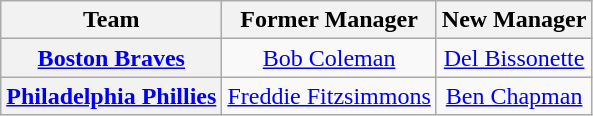<table class="wikitable plainrowheaders" style="text-align:center;">
<tr>
<th>Team</th>
<th>Former Manager</th>
<th>New Manager</th>
</tr>
<tr>
<th scope="row" style="text-align:center;"><a href='#'>Boston Braves</a></th>
<td><a href='#'>Bob Coleman</a></td>
<td><a href='#'>Del Bissonette</a></td>
</tr>
<tr>
<th scope="row" style="text-align:center;"><a href='#'>Philadelphia Phillies</a></th>
<td><a href='#'>Freddie Fitzsimmons</a></td>
<td><a href='#'>Ben Chapman</a></td>
</tr>
</table>
